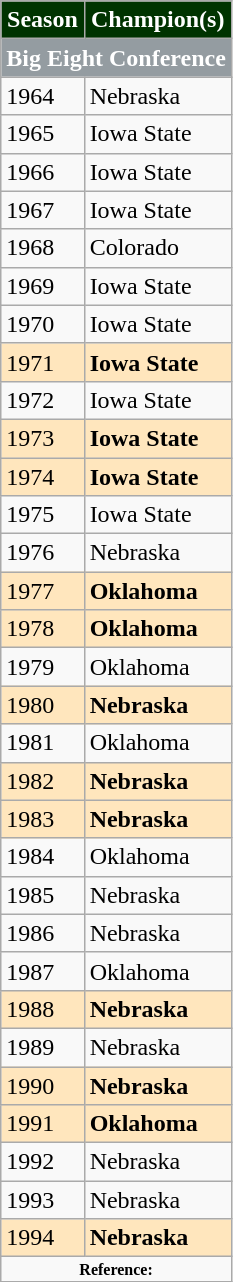<table class="wikitable">
<tr>
<th style="background:#003300;color:white;">Season</th>
<th style="background:#003300;color:white;">Champion(s)</th>
</tr>
<tr>
<th colspan="2" style="background:#949CA1;color:white;"><strong>Big Eight Conference</strong></th>
</tr>
<tr>
<td>1964</td>
<td>Nebraska</td>
</tr>
<tr>
<td>1965</td>
<td>Iowa State</td>
</tr>
<tr>
<td>1966</td>
<td>Iowa State</td>
</tr>
<tr>
<td>1967</td>
<td>Iowa State</td>
</tr>
<tr>
<td>1968</td>
<td>Colorado</td>
</tr>
<tr>
<td>1969</td>
<td>Iowa State</td>
</tr>
<tr>
<td>1970</td>
<td>Iowa State</td>
</tr>
<tr>
<td bgcolor="#FFE6BD">1971</td>
<td bgcolor="#FFE6BD"><strong>Iowa State</strong></td>
</tr>
<tr>
<td>1972</td>
<td>Iowa State</td>
</tr>
<tr>
<td bgcolor="#FFE6BD">1973</td>
<td bgcolor="#FFE6BD"><strong>Iowa State</strong></td>
</tr>
<tr>
<td bgcolor="#FFE6BD">1974</td>
<td bgcolor="#FFE6BD"><strong>Iowa State</strong></td>
</tr>
<tr>
<td>1975</td>
<td>Iowa State</td>
</tr>
<tr>
<td>1976</td>
<td>Nebraska</td>
</tr>
<tr>
<td bgcolor="#FFE6BD">1977</td>
<td bgcolor="#FFE6BD"><strong>Oklahoma</strong></td>
</tr>
<tr>
<td bgcolor="#FFE6BD">1978</td>
<td bgcolor="#FFE6BD"><strong>Oklahoma</strong></td>
</tr>
<tr>
<td>1979</td>
<td>Oklahoma</td>
</tr>
<tr>
<td bgcolor="#FFE6BD">1980</td>
<td bgcolor="#FFE6BD"><strong>Nebraska</strong></td>
</tr>
<tr>
<td>1981</td>
<td>Oklahoma</td>
</tr>
<tr>
<td bgcolor="#FFE6BD">1982</td>
<td bgcolor="#FFE6BD"><strong>Nebraska</strong></td>
</tr>
<tr>
<td bgcolor="#FFE6BD">1983</td>
<td bgcolor="#FFE6BD"><strong>Nebraska</strong></td>
</tr>
<tr>
<td>1984</td>
<td>Oklahoma</td>
</tr>
<tr>
<td>1985</td>
<td>Nebraska</td>
</tr>
<tr>
<td>1986</td>
<td>Nebraska</td>
</tr>
<tr>
<td>1987</td>
<td>Oklahoma</td>
</tr>
<tr>
<td bgcolor="#FFE6BD">1988</td>
<td bgcolor="#FFE6BD"><strong>Nebraska</strong></td>
</tr>
<tr>
<td>1989</td>
<td>Nebraska</td>
</tr>
<tr>
<td bgcolor="#FFE6BD">1990</td>
<td bgcolor="#FFE6BD"><strong>Nebraska</strong></td>
</tr>
<tr>
<td bgcolor="#FFE6BD">1991</td>
<td bgcolor="#FFE6BD"><strong>Oklahoma</strong></td>
</tr>
<tr>
<td>1992</td>
<td>Nebraska</td>
</tr>
<tr>
<td>1993</td>
<td>Nebraska</td>
</tr>
<tr>
<td bgcolor="#FFE6BD">1994</td>
<td bgcolor="#FFE6BD"><strong>Nebraska</strong></td>
</tr>
<tr>
<td colspan="2"  style="font-size:8pt; text-align:center;"><strong>Reference:</strong></td>
</tr>
</table>
